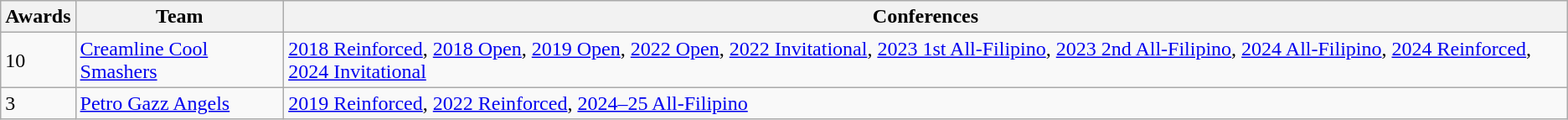<table class="wikitable sortable">
<tr>
<th>Awards</th>
<th>Team</th>
<th class="unsortable">Conferences</th>
</tr>
<tr>
<td>10</td>
<td><a href='#'>Creamline Cool Smashers</a></td>
<td><a href='#'>2018 Reinforced</a>, <a href='#'>2018 Open</a>, <a href='#'>2019 Open</a>, <a href='#'>2022 Open</a>, <a href='#'>2022 Invitational</a>, <a href='#'>2023 1st All-Filipino</a>, <a href='#'>2023 2nd All-Filipino</a>, <a href='#'>2024 All-Filipino</a>, <a href='#'>2024 Reinforced</a>, <a href='#'>2024 Invitational</a></td>
</tr>
<tr>
<td>3</td>
<td><a href='#'>Petro Gazz Angels</a></td>
<td><a href='#'>2019 Reinforced</a>, <a href='#'>2022 Reinforced</a>, <a href='#'>2024–25 All-Filipino</a></td>
</tr>
</table>
